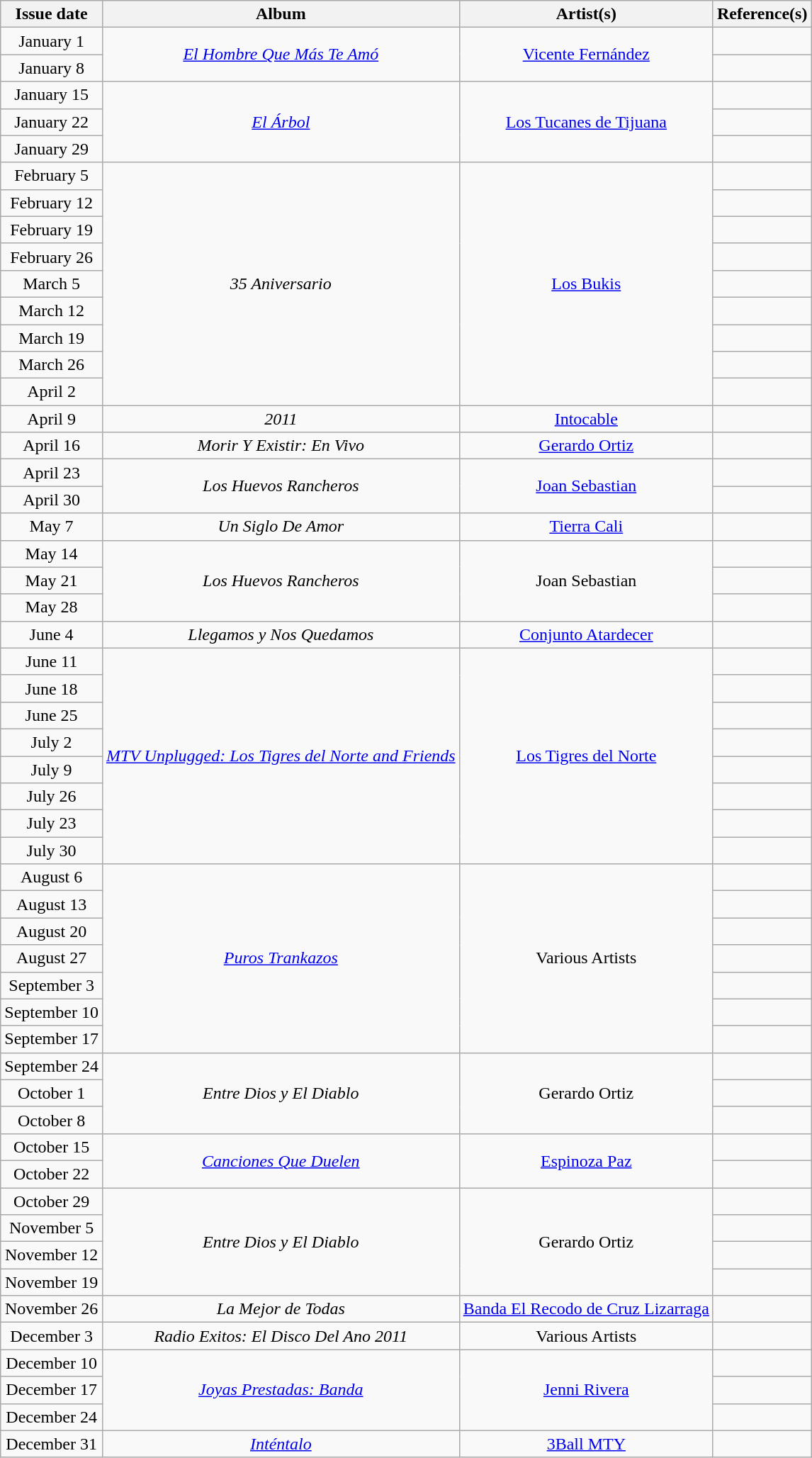<table class="wikitable" style="text-align: center">
<tr>
<th>Issue date</th>
<th>Album</th>
<th>Artist(s)</th>
<th class="unsortable">Reference(s)</th>
</tr>
<tr>
<td>January 1</td>
<td rowspan="2"><em><a href='#'>El Hombre Que Más Te Amó</a></em></td>
<td rowspan="2"><a href='#'>Vicente Fernández</a></td>
<td></td>
</tr>
<tr>
<td>January 8</td>
<td></td>
</tr>
<tr>
<td>January 15</td>
<td rowspan="3"><em><a href='#'>El Árbol</a></em></td>
<td rowspan="3"><a href='#'>Los Tucanes de Tijuana</a></td>
<td></td>
</tr>
<tr>
<td>January 22</td>
<td></td>
</tr>
<tr>
<td>January 29</td>
<td></td>
</tr>
<tr>
<td>February 5</td>
<td rowspan="9"><em>35 Aniversario</em></td>
<td rowspan="9"><a href='#'>Los Bukis</a></td>
<td></td>
</tr>
<tr>
<td>February 12</td>
<td></td>
</tr>
<tr>
<td>February 19</td>
<td></td>
</tr>
<tr>
<td>February 26</td>
<td></td>
</tr>
<tr>
<td>March 5</td>
<td></td>
</tr>
<tr>
<td>March 12</td>
<td></td>
</tr>
<tr>
<td>March 19</td>
<td></td>
</tr>
<tr>
<td>March 26</td>
<td></td>
</tr>
<tr>
<td>April 2</td>
<td></td>
</tr>
<tr>
<td>April 9</td>
<td><em>2011</em></td>
<td><a href='#'>Intocable</a></td>
<td></td>
</tr>
<tr>
<td>April 16</td>
<td><em>Morir Y Existir: En Vivo</em></td>
<td><a href='#'>Gerardo Ortiz</a></td>
<td></td>
</tr>
<tr>
<td>April 23</td>
<td rowspan="2"><em>Los Huevos Rancheros</em></td>
<td rowspan="2"><a href='#'>Joan Sebastian</a></td>
<td></td>
</tr>
<tr>
<td>April 30</td>
<td></td>
</tr>
<tr>
<td>May 7</td>
<td><em>Un Siglo De Amor</em></td>
<td><a href='#'>Tierra Cali</a></td>
<td></td>
</tr>
<tr>
<td>May 14</td>
<td rowspan="3"><em>Los Huevos Rancheros</em></td>
<td rowspan="3">Joan Sebastian</td>
<td></td>
</tr>
<tr>
<td>May 21</td>
<td></td>
</tr>
<tr>
<td>May 28</td>
<td></td>
</tr>
<tr>
<td>June 4</td>
<td><em>Llegamos y Nos Quedamos</em></td>
<td><a href='#'>Conjunto Atardecer</a></td>
<td></td>
</tr>
<tr>
<td>June 11</td>
<td rowspan="8"><em><a href='#'>MTV Unplugged: Los Tigres del Norte and Friends</a></em></td>
<td rowspan="8"><a href='#'>Los Tigres del Norte</a></td>
<td></td>
</tr>
<tr>
<td>June 18</td>
<td></td>
</tr>
<tr>
<td>June 25</td>
<td></td>
</tr>
<tr>
<td>July 2</td>
<td></td>
</tr>
<tr>
<td>July 9</td>
<td></td>
</tr>
<tr>
<td>July 26</td>
<td></td>
</tr>
<tr>
<td>July 23</td>
<td></td>
</tr>
<tr>
<td>July 30</td>
<td></td>
</tr>
<tr>
<td>August 6</td>
<td rowspan="7"><em><a href='#'>Puros Trankazos</a></em></td>
<td rowspan="7">Various Artists</td>
<td></td>
</tr>
<tr>
<td>August 13</td>
<td></td>
</tr>
<tr>
<td>August 20</td>
<td></td>
</tr>
<tr>
<td>August 27</td>
<td></td>
</tr>
<tr>
<td>September 3</td>
<td></td>
</tr>
<tr>
<td>September 10</td>
<td></td>
</tr>
<tr>
<td>September 17</td>
<td></td>
</tr>
<tr>
<td>September 24</td>
<td rowspan="3"><em>Entre Dios y El Diablo</em></td>
<td rowspan="3">Gerardo Ortiz</td>
<td></td>
</tr>
<tr>
<td>October 1</td>
<td></td>
</tr>
<tr>
<td>October 8</td>
<td></td>
</tr>
<tr>
<td>October 15</td>
<td rowspan="2"><em><a href='#'>Canciones Que Duelen</a></em></td>
<td rowspan="2"><a href='#'>Espinoza Paz</a></td>
<td></td>
</tr>
<tr>
<td>October 22</td>
<td></td>
</tr>
<tr>
<td>October 29</td>
<td rowspan="4"><em>Entre Dios y El Diablo</em></td>
<td rowspan="4">Gerardo Ortiz</td>
<td></td>
</tr>
<tr>
<td>November 5</td>
<td></td>
</tr>
<tr>
<td>November 12</td>
<td></td>
</tr>
<tr>
<td>November 19</td>
<td></td>
</tr>
<tr>
<td>November 26</td>
<td><em>La Mejor de Todas</em></td>
<td><a href='#'>Banda El Recodo de Cruz Lizarraga</a></td>
<td></td>
</tr>
<tr>
<td>December 3</td>
<td><em>Radio Exitos: El Disco Del Ano 2011</em></td>
<td>Various Artists</td>
<td></td>
</tr>
<tr>
<td>December 10</td>
<td rowspan="3"><em><a href='#'>Joyas Prestadas: Banda</a></em></td>
<td rowspan="3"><a href='#'>Jenni Rivera</a></td>
<td></td>
</tr>
<tr>
<td>December 17</td>
<td></td>
</tr>
<tr>
<td>December 24</td>
<td></td>
</tr>
<tr>
<td>December 31</td>
<td><em><a href='#'>Inténtalo</a></em></td>
<td><a href='#'>3Ball MTY</a></td>
<td></td>
</tr>
</table>
